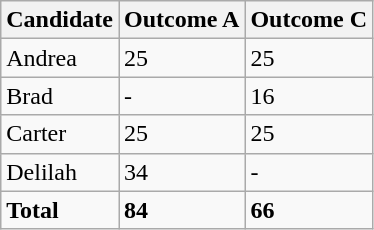<table class="wikitable">
<tr>
<th>Candidate</th>
<th>Outcome A</th>
<th>Outcome C</th>
</tr>
<tr>
<td>Andrea</td>
<td>25</td>
<td>25</td>
</tr>
<tr>
<td>Brad</td>
<td>-</td>
<td>16</td>
</tr>
<tr>
<td>Carter</td>
<td>25</td>
<td>25</td>
</tr>
<tr>
<td>Delilah</td>
<td>34</td>
<td>-</td>
</tr>
<tr>
<td><strong>Total</strong></td>
<td><strong>84</strong></td>
<td><strong>66</strong></td>
</tr>
</table>
